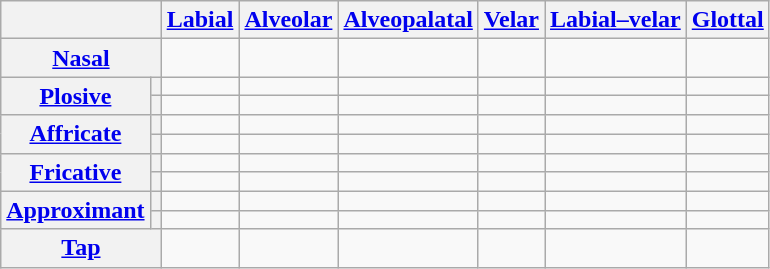<table class="wikitable" style="text-align:center;">
<tr>
<th colspan="2"></th>
<th><a href='#'>Labial</a></th>
<th><a href='#'>Alveolar</a></th>
<th><a href='#'>Alveopalatal</a></th>
<th><a href='#'>Velar</a></th>
<th><a href='#'>Labial–velar</a></th>
<th><a href='#'>Glottal</a></th>
</tr>
<tr>
<th colspan="2"><a href='#'>Nasal</a></th>
<td></td>
<td></td>
<td></td>
<td></td>
<td></td>
<td></td>
</tr>
<tr>
<th rowspan="2"><a href='#'>Plosive</a></th>
<th></th>
<td>  </td>
<td>  </td>
<td></td>
<td>  </td>
<td>  </td>
<td></td>
</tr>
<tr>
<th></th>
<td>  </td>
<td>  </td>
<td></td>
<td>  </td>
<td>  </td>
<td></td>
</tr>
<tr>
<th rowspan="2"><a href='#'>Affricate</a></th>
<th></th>
<td></td>
<td>  </td>
<td></td>
<td></td>
<td></td>
<td></td>
</tr>
<tr>
<th></th>
<td></td>
<td>  </td>
<td></td>
<td></td>
<td></td>
<td></td>
</tr>
<tr>
<th rowspan="2"><a href='#'>Fricative</a></th>
<th></th>
<td>  </td>
<td>  </td>
<td></td>
<td></td>
<td></td>
<td></td>
</tr>
<tr>
<th></th>
<td>  </td>
<td>  </td>
<td></td>
<td></td>
<td></td>
<td></td>
</tr>
<tr>
<th rowspan="2"><a href='#'>Approximant</a></th>
<th></th>
<td></td>
<td></td>
<td></td>
<td></td>
<td></td>
<td></td>
</tr>
<tr>
<th></th>
<td></td>
<td></td>
<td></td>
<td></td>
<td></td>
<td></td>
</tr>
<tr>
<th colspan="2"><a href='#'>Tap</a></th>
<td></td>
<td></td>
<td></td>
<td></td>
<td></td>
<td></td>
</tr>
</table>
